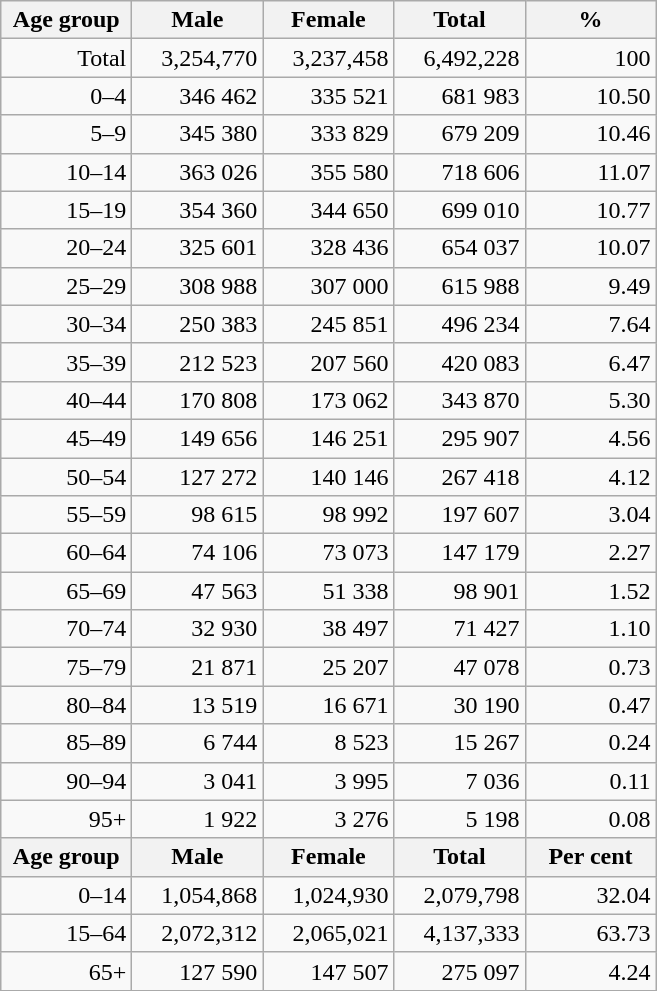<table class="wikitable">
<tr>
<th width="80pt">Age group</th>
<th width="80pt">Male</th>
<th width="80pt">Female</th>
<th width="80pt">Total</th>
<th width="80pt">%</th>
</tr>
<tr>
<td align="right">Total</td>
<td align="right">3,254,770</td>
<td align="right">3,237,458</td>
<td align="right">6,492,228</td>
<td align="right">100</td>
</tr>
<tr>
<td align="right">0–4</td>
<td align="right">346 462</td>
<td align="right">335 521</td>
<td align="right">681 983</td>
<td align="right">10.50</td>
</tr>
<tr>
<td align="right">5–9</td>
<td align="right">345 380</td>
<td align="right">333 829</td>
<td align="right">679 209</td>
<td align="right">10.46</td>
</tr>
<tr>
<td align="right">10–14</td>
<td align="right">363 026</td>
<td align="right">355 580</td>
<td align="right">718 606</td>
<td align="right">11.07</td>
</tr>
<tr>
<td align="right">15–19</td>
<td align="right">354 360</td>
<td align="right">344 650</td>
<td align="right">699 010</td>
<td align="right">10.77</td>
</tr>
<tr>
<td align="right">20–24</td>
<td align="right">325 601</td>
<td align="right">328 436</td>
<td align="right">654 037</td>
<td align="right">10.07</td>
</tr>
<tr>
<td align="right">25–29</td>
<td align="right">308 988</td>
<td align="right">307 000</td>
<td align="right">615 988</td>
<td align="right">9.49</td>
</tr>
<tr>
<td align="right">30–34</td>
<td align="right">250 383</td>
<td align="right">245 851</td>
<td align="right">496 234</td>
<td align="right">7.64</td>
</tr>
<tr>
<td align="right">35–39</td>
<td align="right">212 523</td>
<td align="right">207 560</td>
<td align="right">420 083</td>
<td align="right">6.47</td>
</tr>
<tr>
<td align="right">40–44</td>
<td align="right">170 808</td>
<td align="right">173 062</td>
<td align="right">343 870</td>
<td align="right">5.30</td>
</tr>
<tr>
<td align="right">45–49</td>
<td align="right">149 656</td>
<td align="right">146 251</td>
<td align="right">295 907</td>
<td align="right">4.56</td>
</tr>
<tr>
<td align="right">50–54</td>
<td align="right">127 272</td>
<td align="right">140 146</td>
<td align="right">267 418</td>
<td align="right">4.12</td>
</tr>
<tr>
<td align="right">55–59</td>
<td align="right">98 615</td>
<td align="right">98 992</td>
<td align="right">197 607</td>
<td align="right">3.04</td>
</tr>
<tr>
<td align="right">60–64</td>
<td align="right">74 106</td>
<td align="right">73 073</td>
<td align="right">147 179</td>
<td align="right">2.27</td>
</tr>
<tr>
<td align="right">65–69</td>
<td align="right">47 563</td>
<td align="right">51 338</td>
<td align="right">98 901</td>
<td align="right">1.52</td>
</tr>
<tr>
<td align="right">70–74</td>
<td align="right">32 930</td>
<td align="right">38 497</td>
<td align="right">71 427</td>
<td align="right">1.10</td>
</tr>
<tr>
<td align="right">75–79</td>
<td align="right">21 871</td>
<td align="right">25 207</td>
<td align="right">47 078</td>
<td align="right">0.73</td>
</tr>
<tr>
<td align="right">80–84</td>
<td align="right">13 519</td>
<td align="right">16 671</td>
<td align="right">30 190</td>
<td align="right">0.47</td>
</tr>
<tr>
<td align="right">85–89</td>
<td align="right">6 744</td>
<td align="right">8 523</td>
<td align="right">15 267</td>
<td align="right">0.24</td>
</tr>
<tr>
<td align="right">90–94</td>
<td align="right">3 041</td>
<td align="right">3 995</td>
<td align="right">7 036</td>
<td align="right">0.11</td>
</tr>
<tr>
<td align="right">95+</td>
<td align="right">1 922</td>
<td align="right">3 276</td>
<td align="right">5 198</td>
<td align="right">0.08</td>
</tr>
<tr>
<th width="50">Age group</th>
<th width="80pt">Male</th>
<th width="80">Female</th>
<th width="80">Total</th>
<th width="50">Per cent</th>
</tr>
<tr>
<td align="right">0–14</td>
<td align="right">1,054,868</td>
<td align="right">1,024,930</td>
<td align="right">2,079,798</td>
<td align="right">32.04</td>
</tr>
<tr>
<td align="right">15–64</td>
<td align="right">2,072,312</td>
<td align="right">2,065,021</td>
<td align="right">4,137,333</td>
<td align="right">63.73</td>
</tr>
<tr>
<td align="right">65+</td>
<td align="right">127 590</td>
<td align="right">147 507</td>
<td align="right">275 097</td>
<td align="right">4.24</td>
</tr>
<tr>
</tr>
</table>
